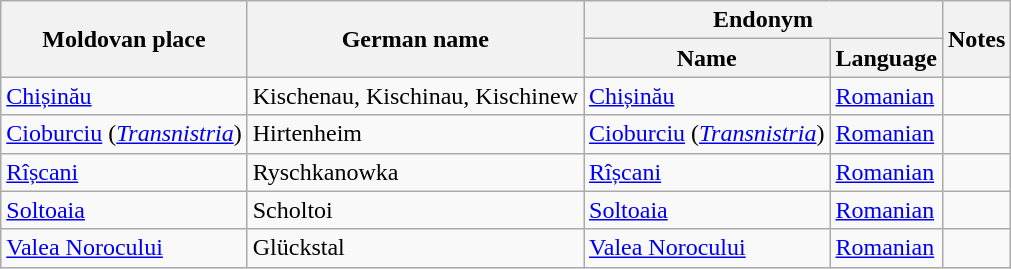<table class="wikitable sortable mw-collapsible">
<tr>
<th rowspan="2">Moldovan place</th>
<th rowspan="2">German name</th>
<th colspan="2">Endonym</th>
<th rowspan="2">Notes</th>
</tr>
<tr>
<th>Name</th>
<th>Language</th>
</tr>
<tr>
<td><a href='#'>Chișinău</a></td>
<td>Kischenau, Kischinau, Kischinew</td>
<td><a href='#'>Chișinău</a></td>
<td><a href='#'>Romanian</a></td>
<td></td>
</tr>
<tr>
<td><a href='#'>Cioburciu</a> (<em><a href='#'>Transnistria</a></em>)</td>
<td>Hirtenheim</td>
<td><a href='#'>Cioburciu</a> (<em><a href='#'>Transnistria</a></em>)</td>
<td><a href='#'>Romanian</a></td>
<td></td>
</tr>
<tr>
<td><a href='#'>Rîșcani</a></td>
<td>Ryschkanowka</td>
<td><a href='#'>Rîșcani</a></td>
<td><a href='#'>Romanian</a></td>
<td></td>
</tr>
<tr>
<td><a href='#'>Soltoaia</a></td>
<td>Scholtoi</td>
<td><a href='#'>Soltoaia</a></td>
<td><a href='#'>Romanian</a></td>
<td></td>
</tr>
<tr>
<td><a href='#'>Valea Norocului</a></td>
<td>Glückstal</td>
<td><a href='#'>Valea Norocului</a></td>
<td><a href='#'>Romanian</a></td>
<td></td>
</tr>
</table>
